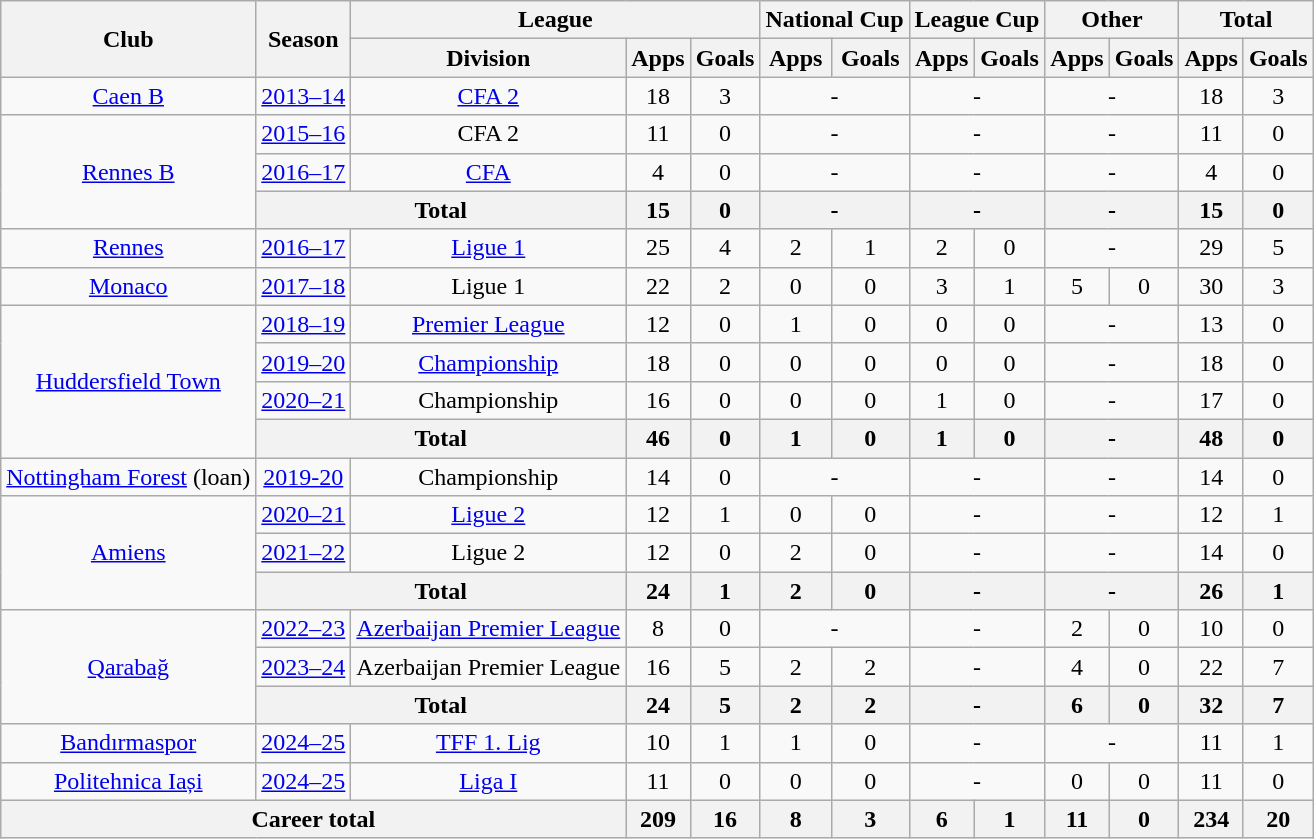<table class="wikitable" style="text-align: center;">
<tr>
<th rowspan="2">Club</th>
<th rowspan="2">Season</th>
<th colspan="3">League</th>
<th colspan="2">National Cup</th>
<th colspan="2">League Cup</th>
<th colspan="2">Other</th>
<th colspan="2">Total</th>
</tr>
<tr>
<th>Division</th>
<th>Apps</th>
<th>Goals</th>
<th>Apps</th>
<th>Goals</th>
<th>Apps</th>
<th>Goals</th>
<th>Apps</th>
<th>Goals</th>
<th>Apps</th>
<th>Goals</th>
</tr>
<tr>
<td><a href='#'>Caen B</a></td>
<td><a href='#'>2013–14</a></td>
<td><a href='#'>CFA 2</a></td>
<td>18</td>
<td>3</td>
<td colspan="2">-</td>
<td colspan="2">-</td>
<td colspan="2">-</td>
<td>18</td>
<td>3</td>
</tr>
<tr>
<td rowspan=3><a href='#'>Rennes B</a></td>
<td><a href='#'>2015–16</a></td>
<td>CFA 2</td>
<td>11</td>
<td>0</td>
<td colspan="2">-</td>
<td colspan="2">-</td>
<td colspan="2">-</td>
<td>11</td>
<td>0</td>
</tr>
<tr>
<td><a href='#'>2016–17</a></td>
<td><a href='#'>CFA</a></td>
<td>4</td>
<td>0</td>
<td colspan="2">-</td>
<td colspan="2">-</td>
<td colspan="2">-</td>
<td>4</td>
<td>0</td>
</tr>
<tr>
<th colspan=2>Total</th>
<th>15</th>
<th>0</th>
<th colspan="2">-</th>
<th colspan="2">-</th>
<th colspan="2">-</th>
<th>15</th>
<th>0</th>
</tr>
<tr>
<td><a href='#'>Rennes</a></td>
<td><a href='#'>2016–17</a></td>
<td><a href='#'>Ligue 1</a></td>
<td>25</td>
<td>4</td>
<td>2</td>
<td>1</td>
<td>2</td>
<td>0</td>
<td colspan="2">-</td>
<td>29</td>
<td>5</td>
</tr>
<tr>
<td><a href='#'>Monaco</a></td>
<td><a href='#'>2017–18</a></td>
<td>Ligue 1</td>
<td>22</td>
<td>2</td>
<td>0</td>
<td>0</td>
<td>3</td>
<td>1</td>
<td>5</td>
<td>0</td>
<td>30</td>
<td>3</td>
</tr>
<tr>
<td rowspan=4><a href='#'>Huddersfield Town</a></td>
<td><a href='#'>2018–19</a></td>
<td><a href='#'>Premier League</a></td>
<td>12</td>
<td>0</td>
<td>1</td>
<td>0</td>
<td>0</td>
<td>0</td>
<td colspan="2">-</td>
<td>13</td>
<td>0</td>
</tr>
<tr>
<td><a href='#'>2019–20</a></td>
<td><a href='#'>Championship</a></td>
<td>18</td>
<td>0</td>
<td>0</td>
<td>0</td>
<td>0</td>
<td>0</td>
<td colspan="2">-</td>
<td>18</td>
<td>0</td>
</tr>
<tr>
<td><a href='#'>2020–21</a></td>
<td>Championship</td>
<td>16</td>
<td>0</td>
<td>0</td>
<td>0</td>
<td>1</td>
<td>0</td>
<td colspan="2">-</td>
<td>17</td>
<td>0</td>
</tr>
<tr>
<th colspan=2>Total</th>
<th>46</th>
<th>0</th>
<th>1</th>
<th>0</th>
<th>1</th>
<th>0</th>
<th colspan="2">-</th>
<th>48</th>
<th>0</th>
</tr>
<tr>
<td><a href='#'>Nottingham Forest</a> (loan)</td>
<td><a href='#'>2019-20</a></td>
<td>Championship</td>
<td>14</td>
<td>0</td>
<td colspan="2">-</td>
<td colspan="2">-</td>
<td colspan="2">-</td>
<td>14</td>
<td>0</td>
</tr>
<tr>
<td rowspan="3"><a href='#'>Amiens</a></td>
<td><a href='#'>2020–21</a></td>
<td><a href='#'>Ligue 2</a></td>
<td>12</td>
<td>1</td>
<td>0</td>
<td>0</td>
<td colspan="2">-</td>
<td colspan="2">-</td>
<td>12</td>
<td>1</td>
</tr>
<tr>
<td><a href='#'>2021–22</a></td>
<td>Ligue 2</td>
<td>12</td>
<td>0</td>
<td>2</td>
<td>0</td>
<td colspan="2">-</td>
<td colspan="2">-</td>
<td>14</td>
<td>0</td>
</tr>
<tr>
<th colspan=2>Total</th>
<th>24</th>
<th>1</th>
<th>2</th>
<th>0</th>
<th colspan="2">-</th>
<th colspan="2">-</th>
<th>26</th>
<th>1</th>
</tr>
<tr>
<td rowspan="3"><a href='#'>Qarabağ</a></td>
<td><a href='#'>2022–23</a></td>
<td><a href='#'>Azerbaijan Premier League</a></td>
<td>8</td>
<td>0</td>
<td colspan="2">-</td>
<td colspan="2">-</td>
<td>2</td>
<td>0</td>
<td>10</td>
<td>0</td>
</tr>
<tr>
<td><a href='#'>2023–24</a></td>
<td>Azerbaijan Premier League</td>
<td>16</td>
<td>5</td>
<td>2</td>
<td>2</td>
<td colspan="2">-</td>
<td>4</td>
<td>0</td>
<td>22</td>
<td>7</td>
</tr>
<tr>
<th colspan=2>Total</th>
<th>24</th>
<th>5</th>
<th>2</th>
<th>2</th>
<th colspan="2">-</th>
<th>6</th>
<th>0</th>
<th>32</th>
<th>7</th>
</tr>
<tr>
<td><a href='#'>Bandırmaspor</a></td>
<td><a href='#'>2024–25</a></td>
<td><a href='#'>TFF 1. Lig</a></td>
<td>10</td>
<td>1</td>
<td>1</td>
<td>0</td>
<td colspan="2">-</td>
<td colspan="2">-</td>
<td>11</td>
<td>1</td>
</tr>
<tr>
<td><a href='#'>Politehnica Iași</a></td>
<td><a href='#'>2024–25</a></td>
<td><a href='#'>Liga I</a></td>
<td>11</td>
<td>0</td>
<td>0</td>
<td>0</td>
<td colspan="2">-</td>
<td>0</td>
<td>0</td>
<td>11</td>
<td>0</td>
</tr>
<tr>
<th colspan="3">Career total</th>
<th>209</th>
<th>16</th>
<th>8</th>
<th>3</th>
<th>6</th>
<th>1</th>
<th>11</th>
<th>0</th>
<th>234</th>
<th>20</th>
</tr>
</table>
